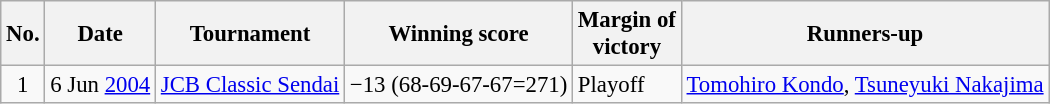<table class="wikitable" style="font-size:95%;">
<tr>
<th>No.</th>
<th>Date</th>
<th>Tournament</th>
<th>Winning score</th>
<th>Margin of<br>victory</th>
<th>Runners-up</th>
</tr>
<tr>
<td align=center>1</td>
<td align=right>6 Jun <a href='#'>2004</a></td>
<td><a href='#'>JCB Classic Sendai</a></td>
<td>−13 (68-69-67-67=271)</td>
<td>Playoff</td>
<td> <a href='#'>Tomohiro Kondo</a>,  <a href='#'>Tsuneyuki Nakajima</a></td>
</tr>
</table>
